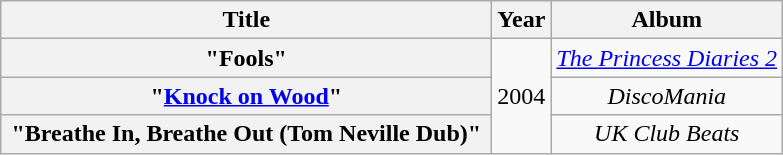<table class="wikitable plainrowheaders" style="text-align:center;" border="1">
<tr>
<th scope="col" style="width:20em;">Title</th>
<th scope="col">Year</th>
<th scope="col">Album</th>
</tr>
<tr>
<th scope="row">"Fools"</th>
<td rowspan=3>2004</td>
<td><em><a href='#'>The Princess Diaries 2</a></em></td>
</tr>
<tr>
<th scope="row">"<a href='#'>Knock on Wood</a>"</th>
<td><em>DiscoMania</em></td>
</tr>
<tr>
<th scope="row">"Breathe In, Breathe Out (Tom Neville Dub)"</th>
<td><em>UK Club Beats</em></td>
</tr>
</table>
